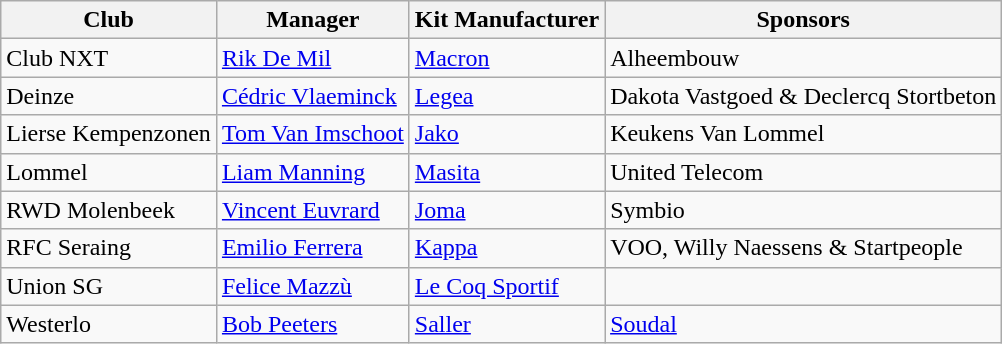<table class="wikitable sortable" style="text-align: left;">
<tr>
<th>Club</th>
<th>Manager</th>
<th>Kit Manufacturer</th>
<th>Sponsors</th>
</tr>
<tr>
<td>Club NXT</td>
<td> <a href='#'>Rik De Mil</a></td>
<td><a href='#'>Macron</a></td>
<td>Alheembouw</td>
</tr>
<tr>
<td>Deinze</td>
<td> <a href='#'>Cédric Vlaeminck</a></td>
<td><a href='#'>Legea</a></td>
<td>Dakota Vastgoed & Declercq Stortbeton</td>
</tr>
<tr>
<td>Lierse Kempenzonen</td>
<td> <a href='#'>Tom Van Imschoot</a></td>
<td><a href='#'>Jako</a></td>
<td>Keukens Van Lommel</td>
</tr>
<tr>
<td>Lommel</td>
<td> <a href='#'>Liam Manning</a></td>
<td><a href='#'>Masita</a></td>
<td>United Telecom</td>
</tr>
<tr>
<td>RWD Molenbeek</td>
<td> <a href='#'>Vincent Euvrard</a></td>
<td><a href='#'>Joma</a></td>
<td>Symbio</td>
</tr>
<tr>
<td>RFC Seraing</td>
<td> <a href='#'>Emilio Ferrera</a></td>
<td><a href='#'>Kappa</a></td>
<td>VOO, Willy Naessens & Startpeople</td>
</tr>
<tr>
<td>Union SG</td>
<td> <a href='#'>Felice Mazzù</a></td>
<td><a href='#'>Le Coq Sportif</a></td>
<td></td>
</tr>
<tr>
<td>Westerlo</td>
<td> <a href='#'>Bob Peeters</a></td>
<td><a href='#'>Saller</a></td>
<td><a href='#'>Soudal</a></td>
</tr>
</table>
